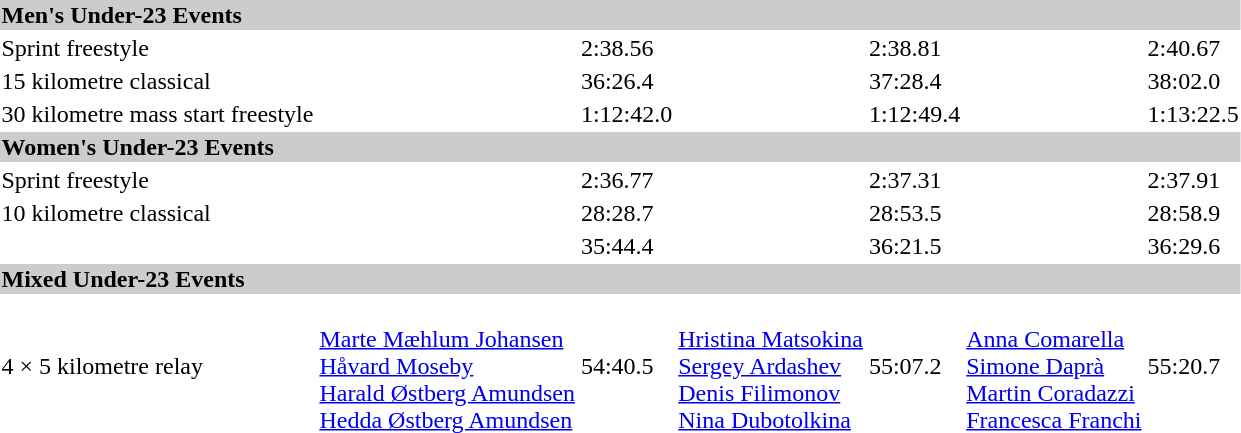<table>
<tr style="background:#ccc;">
<td colspan=7><strong>Men's Under-23 Events</strong></td>
</tr>
<tr>
<td>Sprint freestyle</td>
<td></td>
<td>2:38.56</td>
<td></td>
<td>2:38.81</td>
<td></td>
<td>2:40.67</td>
</tr>
<tr>
<td>15 kilometre classical</td>
<td></td>
<td>36:26.4</td>
<td></td>
<td>37:28.4</td>
<td></td>
<td>38:02.0</td>
</tr>
<tr>
<td>30 kilometre mass start freestyle</td>
<td></td>
<td>1:12:42.0</td>
<td></td>
<td>1:12:49.4</td>
<td></td>
<td>1:13:22.5</td>
</tr>
<tr style="background:#ccc;">
<td colspan=7><strong>Women's Under-23 Events</strong></td>
</tr>
<tr>
<td>Sprint freestyle</td>
<td></td>
<td>2:36.77</td>
<td></td>
<td>2:37.31</td>
<td></td>
<td>2:37.91</td>
</tr>
<tr>
<td>10 kilometre classical</td>
<td></td>
<td>28:28.7</td>
<td></td>
<td>28:53.5</td>
<td></td>
<td>28:58.9</td>
</tr>
<tr>
<td></td>
<td></td>
<td>35:44.4</td>
<td></td>
<td>36:21.5</td>
<td></td>
<td>36:29.6</td>
</tr>
<tr style="background:#ccc;">
<td colspan=7><strong>Mixed Under-23 Events</strong></td>
</tr>
<tr>
<td>4 × 5 kilometre relay</td>
<td><br><a href='#'>Marte Mæhlum Johansen</a><br><a href='#'>Håvard Moseby</a><br><a href='#'>Harald Østberg Amundsen</a><br><a href='#'>Hedda Østberg Amundsen</a></td>
<td>54:40.5</td>
<td><br><a href='#'>Hristina Matsokina</a><br><a href='#'>Sergey Ardashev</a><br><a href='#'>Denis Filimonov</a><br><a href='#'>Nina Dubotolkina</a></td>
<td>55:07.2</td>
<td><br><a href='#'>Anna Comarella</a><br><a href='#'>Simone Daprà</a><br><a href='#'>Martin Coradazzi</a><br><a href='#'>Francesca Franchi</a></td>
<td>55:20.7</td>
</tr>
</table>
